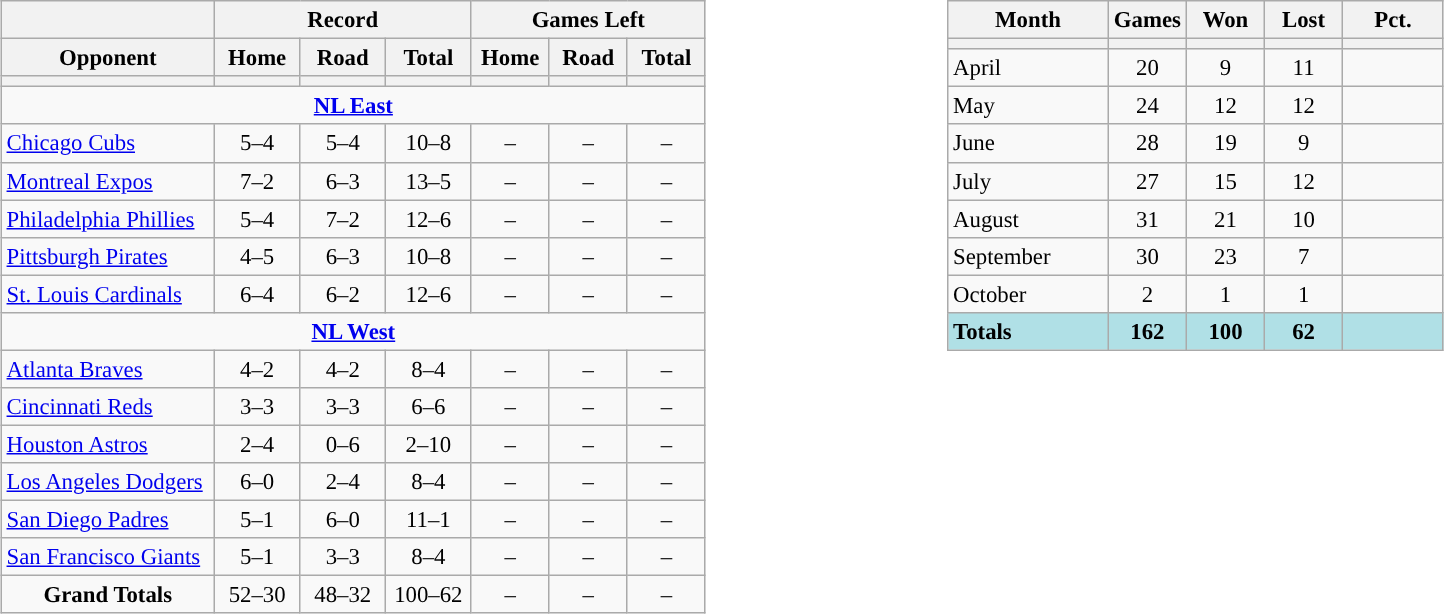<table style="width:100%;">
<tr>
<td style="width:50%; vertical-align:top;"><br><table class="wikitable" style="font-size: 95%; text-align: center;">
<tr>
<th></th>
<th colspan=3>Record</th>
<th colspan=3>Games Left</th>
</tr>
<tr>
<th>Opponent</th>
<th>Home</th>
<th>Road</th>
<th>Total</th>
<th>Home</th>
<th>Road</th>
<th>Total</th>
</tr>
<tr>
<th width=135></th>
<th width=50></th>
<th width=50></th>
<th width=50></th>
<th width=45></th>
<th width=45></th>
<th width=45></th>
</tr>
<tr>
<td colspan="11" style="text-align:center; "><strong><a href='#'><span>NL East</span></a></strong></td>
</tr>
<tr>
<td style="text-align:left;"><a href='#'>Chicago Cubs</a></td>
<td>5–4</td>
<td>5–4</td>
<td>10–8</td>
<td>–</td>
<td>–</td>
<td>–</td>
</tr>
<tr>
<td style="text-align:left;"><a href='#'>Montreal Expos</a></td>
<td>7–2</td>
<td>6–3</td>
<td>13–5</td>
<td>–</td>
<td>–</td>
<td>–</td>
</tr>
<tr>
<td style="text-align:left;"><a href='#'>Philadelphia Phillies</a></td>
<td>5–4</td>
<td>7–2</td>
<td>12–6</td>
<td>–</td>
<td>–</td>
<td>–</td>
</tr>
<tr>
<td style="text-align:left;"><a href='#'>Pittsburgh Pirates</a></td>
<td>4–5</td>
<td>6–3</td>
<td>10–8</td>
<td>–</td>
<td>–</td>
<td>–</td>
</tr>
<tr>
<td style="text-align:left;"><a href='#'>St. Louis Cardinals</a></td>
<td>6–4</td>
<td>6–2</td>
<td>12–6</td>
<td>–</td>
<td>–</td>
<td>–</td>
</tr>
<tr>
<td colspan="11" style="text-align:center; "><strong><a href='#'><span>NL West</span></a></strong></td>
</tr>
<tr>
<td style="text-align:left;"><a href='#'>Atlanta Braves</a></td>
<td>4–2</td>
<td>4–2</td>
<td>8–4</td>
<td>–</td>
<td>–</td>
<td>–</td>
</tr>
<tr>
<td style="text-align:left;"><a href='#'>Cincinnati Reds</a></td>
<td>3–3</td>
<td>3–3</td>
<td>6–6</td>
<td>–</td>
<td>–</td>
<td>–</td>
</tr>
<tr>
<td style="text-align:left;"><a href='#'>Houston Astros</a></td>
<td>2–4</td>
<td>0–6</td>
<td>2–10</td>
<td>–</td>
<td>–</td>
<td>–</td>
</tr>
<tr>
<td style="text-align:left;"><a href='#'>Los Angeles Dodgers</a></td>
<td>6–0</td>
<td>2–4</td>
<td>8–4</td>
<td>–</td>
<td>–</td>
<td>–</td>
</tr>
<tr>
<td style="text-align:left;"><a href='#'>San Diego Padres</a></td>
<td>5–1</td>
<td>6–0</td>
<td>11–1</td>
<td>–</td>
<td>–</td>
<td>–</td>
</tr>
<tr>
<td style="text-align:left;"><a href='#'>San Francisco Giants</a></td>
<td>5–1</td>
<td>3–3</td>
<td>8–4</td>
<td>–</td>
<td>–</td>
<td>–</td>
</tr>
<tr>
<td><strong>Grand Totals</strong></td>
<td>52–30</td>
<td>48–32</td>
<td>100–62</td>
<td>–</td>
<td>–</td>
<td>–</td>
</tr>
</table>
</td>
<td style="width:50%; vertical-align:top;"><br><table class="wikitable" style="font-size: 95%; text-align: center;">
<tr>
<th>Month</th>
<th>Games</th>
<th>Won</th>
<th>Lost</th>
<th>Pct.</th>
</tr>
<tr>
<th style="width:100px;"></th>
<th width="45"></th>
<th width="45"></th>
<th width="45"></th>
<th width="60"></th>
</tr>
<tr>
<td style="text-align:left;">April</td>
<td>20</td>
<td>9</td>
<td>11</td>
<td></td>
</tr>
<tr>
<td style="text-align:left;">May</td>
<td>24</td>
<td>12</td>
<td>12</td>
<td></td>
</tr>
<tr>
<td style="text-align:left;">June</td>
<td>28</td>
<td>19</td>
<td>9</td>
<td></td>
</tr>
<tr>
<td style="text-align:left;">July</td>
<td>27</td>
<td>15</td>
<td>12</td>
<td></td>
</tr>
<tr>
<td style="text-align:left;">August</td>
<td>31</td>
<td>21</td>
<td>10</td>
<td></td>
</tr>
<tr>
<td style="text-align:left;">September</td>
<td>30</td>
<td>23</td>
<td>7</td>
<td></td>
</tr>
<tr>
<td style="text-align:left;">October</td>
<td>2</td>
<td>1</td>
<td>1</td>
<td></td>
</tr>
<tr style="font-weight:bold; background:powderblue;">
<td style="text-align:left;">Totals</td>
<td>162</td>
<td>100</td>
<td>62</td>
<td></td>
</tr>
</table>
</td>
</tr>
</table>
